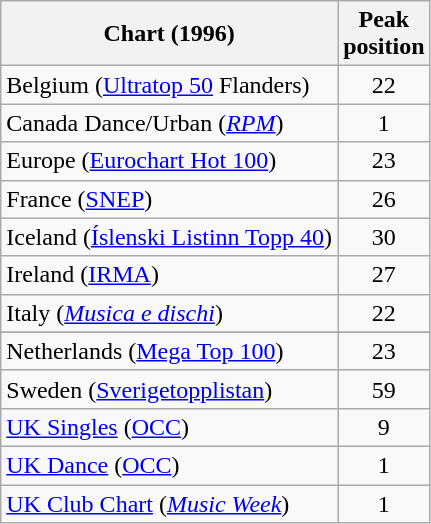<table class="wikitable sortable">
<tr>
<th>Chart (1996)</th>
<th>Peak<br>position</th>
</tr>
<tr>
<td>Belgium (<a href='#'>Ultratop 50</a> Flanders)</td>
<td align="center">22</td>
</tr>
<tr>
<td>Canada Dance/Urban (<em><a href='#'>RPM</a></em>)</td>
<td align="center">1</td>
</tr>
<tr>
<td>Europe (<a href='#'>Eurochart Hot 100</a>)</td>
<td align="center">23</td>
</tr>
<tr>
<td>France (<a href='#'>SNEP</a>)</td>
<td align="center">26</td>
</tr>
<tr>
<td>Iceland (<a href='#'>Íslenski Listinn Topp 40</a>)</td>
<td align="center">30</td>
</tr>
<tr>
<td>Ireland (<a href='#'>IRMA</a>)</td>
<td align="center">27</td>
</tr>
<tr>
<td>Italy (<em><a href='#'>Musica e dischi</a></em>)</td>
<td align="center">22</td>
</tr>
<tr>
</tr>
<tr>
<td>Netherlands (<a href='#'>Mega Top 100</a>)</td>
<td align="center">23</td>
</tr>
<tr>
<td>Sweden (<a href='#'>Sverigetopplistan</a>)</td>
<td align="center">59</td>
</tr>
<tr>
<td><a href='#'>UK Singles</a> (<a href='#'>OCC</a>)</td>
<td align="center">9</td>
</tr>
<tr>
<td><a href='#'>UK Dance</a> (<a href='#'>OCC</a>)</td>
<td align="center">1</td>
</tr>
<tr>
<td><a href='#'>UK Club Chart</a> (<em><a href='#'>Music Week</a></em>)</td>
<td align="center">1</td>
</tr>
</table>
